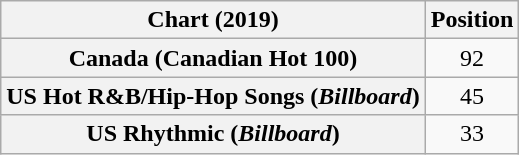<table class="wikitable sortable plainrowheaders" style="text-align:center">
<tr>
<th scope="col">Chart (2019)</th>
<th scope="col">Position</th>
</tr>
<tr>
<th scope="row">Canada (Canadian Hot 100)</th>
<td>92</td>
</tr>
<tr>
<th scope="row">US Hot R&B/Hip-Hop Songs (<em>Billboard</em>)</th>
<td>45</td>
</tr>
<tr>
<th scope="row">US Rhythmic (<em>Billboard</em>)</th>
<td>33</td>
</tr>
</table>
